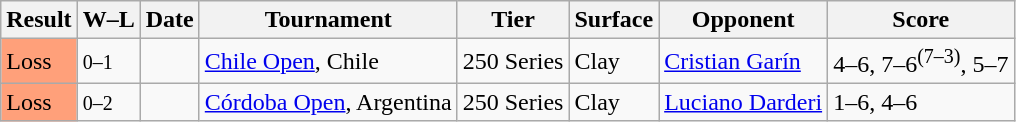<table class="sortable wikitable">
<tr>
<th>Result</th>
<th class=unsortable>W–L</th>
<th>Date</th>
<th>Tournament</th>
<th>Tier</th>
<th>Surface</th>
<th>Opponent</th>
<th class=unsortable>Score</th>
</tr>
<tr>
<td bgcolor=FFA07A>Loss</td>
<td><small>0–1</small></td>
<td><a href='#'></a></td>
<td><a href='#'>Chile Open</a>, Chile</td>
<td>250 Series</td>
<td>Clay</td>
<td> <a href='#'>Cristian Garín</a></td>
<td>4–6, 7–6<sup>(7–3)</sup>, 5–7</td>
</tr>
<tr>
<td bgcolor=FFA07A>Loss</td>
<td><small>0–2</small></td>
<td><a href='#'></a></td>
<td><a href='#'>Córdoba Open</a>, Argentina</td>
<td>250 Series</td>
<td>Clay</td>
<td> <a href='#'>Luciano Darderi</a></td>
<td>1–6, 4–6</td>
</tr>
</table>
